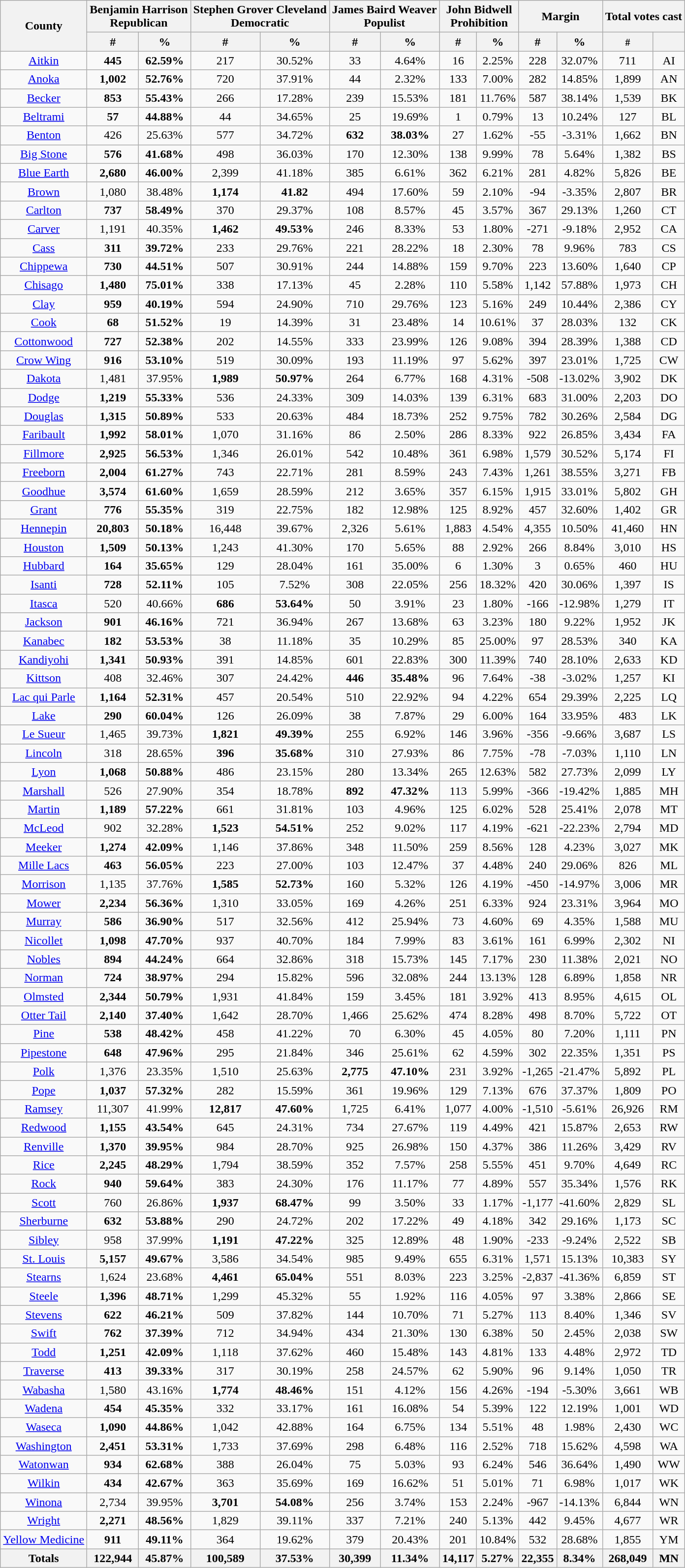<table class="wikitable sortable" style="text-align:center;">
<tr>
<th rowspan="2">County</th>
<th colspan="2">Benjamin Harrison<br>Republican</th>
<th colspan="2">Stephen Grover Cleveland<br>Democratic</th>
<th colspan="2">James Baird Weaver<br>Populist</th>
<th colspan="2">John Bidwell<br>Prohibition</th>
<th colspan="2">Margin</th>
<th colspan="2">Total votes cast</th>
</tr>
<tr>
<th data-sort-type="number">#</th>
<th data-sort-type="number">%</th>
<th data-sort-type="number">#</th>
<th data-sort-type="number">%</th>
<th data-sort-type="number">#</th>
<th data-sort-type="number">%</th>
<th data-sort-type="number">#</th>
<th data-sort-type="number">%</th>
<th data-sort-type="number">#</th>
<th data-sort-type="number">%</th>
<th data-sort-type="number"><small>#</small></th>
<th></th>
</tr>
<tr>
<td><a href='#'>Aitkin</a></td>
<td><strong>445</strong></td>
<td><strong>62.59%</strong></td>
<td>217</td>
<td>30.52%</td>
<td>33</td>
<td>4.64%</td>
<td>16</td>
<td>2.25%</td>
<td>228</td>
<td>32.07%</td>
<td>711</td>
<td>AI</td>
</tr>
<tr>
<td><a href='#'>Anoka</a></td>
<td><strong>1,002</strong></td>
<td><strong>52.76%</strong></td>
<td>720</td>
<td>37.91%</td>
<td>44</td>
<td>2.32%</td>
<td>133</td>
<td>7.00%</td>
<td>282</td>
<td>14.85%</td>
<td>1,899</td>
<td>AN</td>
</tr>
<tr>
<td><a href='#'>Becker</a></td>
<td><strong>853</strong></td>
<td><strong>55.43%</strong></td>
<td>266</td>
<td>17.28%</td>
<td>239</td>
<td>15.53%</td>
<td>181</td>
<td>11.76%</td>
<td>587</td>
<td>38.14%</td>
<td>1,539</td>
<td>BK</td>
</tr>
<tr>
<td><a href='#'>Beltrami</a></td>
<td><strong>57</strong></td>
<td><strong>44.88%</strong></td>
<td>44</td>
<td>34.65%</td>
<td>25</td>
<td>19.69%</td>
<td>1</td>
<td>0.79%</td>
<td>13</td>
<td>10.24%</td>
<td>127</td>
<td>BL</td>
</tr>
<tr>
<td><a href='#'>Benton</a></td>
<td>426</td>
<td>25.63%</td>
<td>577</td>
<td>34.72%</td>
<td><strong>632</strong></td>
<td><strong>38.03%</strong></td>
<td>27</td>
<td>1.62%</td>
<td>-55</td>
<td>-3.31%</td>
<td>1,662</td>
<td>BN</td>
</tr>
<tr>
<td><a href='#'>Big Stone</a></td>
<td><strong>576</strong></td>
<td><strong>41.68%</strong></td>
<td>498</td>
<td>36.03%</td>
<td>170</td>
<td>12.30%</td>
<td>138</td>
<td>9.99%</td>
<td>78</td>
<td>5.64%</td>
<td>1,382</td>
<td>BS</td>
</tr>
<tr>
<td><a href='#'>Blue Earth</a></td>
<td><strong>2,680</strong></td>
<td><strong>46.00%</strong></td>
<td>2,399</td>
<td>41.18%</td>
<td>385</td>
<td>6.61%</td>
<td>362</td>
<td>6.21%</td>
<td>281</td>
<td>4.82%</td>
<td>5,826</td>
<td>BE</td>
</tr>
<tr>
<td><a href='#'>Brown</a></td>
<td>1,080</td>
<td>38.48%</td>
<td><strong>1,174</strong></td>
<td><strong>41.82</strong></td>
<td>494</td>
<td>17.60%</td>
<td>59</td>
<td>2.10%</td>
<td>-94</td>
<td>-3.35%</td>
<td>2,807</td>
<td>BR</td>
</tr>
<tr>
<td><a href='#'>Carlton</a></td>
<td><strong>737</strong></td>
<td><strong>58.49%</strong></td>
<td>370</td>
<td>29.37%</td>
<td>108</td>
<td>8.57%</td>
<td>45</td>
<td>3.57%</td>
<td>367</td>
<td>29.13%</td>
<td>1,260</td>
<td>CT</td>
</tr>
<tr>
<td><a href='#'>Carver</a></td>
<td>1,191</td>
<td>40.35%</td>
<td><strong>1,462</strong></td>
<td><strong>49.53%</strong></td>
<td>246</td>
<td>8.33%</td>
<td>53</td>
<td>1.80%</td>
<td>-271</td>
<td>-9.18%</td>
<td>2,952</td>
<td>CA</td>
</tr>
<tr>
<td><a href='#'>Cass</a></td>
<td><strong>311</strong></td>
<td><strong>39.72%</strong></td>
<td>233</td>
<td>29.76%</td>
<td>221</td>
<td>28.22%</td>
<td>18</td>
<td>2.30%</td>
<td>78</td>
<td>9.96%</td>
<td>783</td>
<td>CS</td>
</tr>
<tr>
<td><a href='#'>Chippewa</a></td>
<td><strong>730</strong></td>
<td><strong>44.51%</strong></td>
<td>507</td>
<td>30.91%</td>
<td>244</td>
<td>14.88%</td>
<td>159</td>
<td>9.70%</td>
<td>223</td>
<td>13.60%</td>
<td>1,640</td>
<td>CP</td>
</tr>
<tr>
<td><a href='#'>Chisago</a></td>
<td><strong>1,480</strong></td>
<td><strong>75.01%</strong></td>
<td>338</td>
<td>17.13%</td>
<td>45</td>
<td>2.28%</td>
<td>110</td>
<td>5.58%</td>
<td>1,142</td>
<td>57.88%</td>
<td>1,973</td>
<td>CH</td>
</tr>
<tr>
<td><a href='#'>Clay</a></td>
<td><strong>959</strong></td>
<td><strong>40.19%</strong></td>
<td>594</td>
<td>24.90%</td>
<td>710</td>
<td>29.76%</td>
<td>123</td>
<td>5.16%</td>
<td>249</td>
<td>10.44%</td>
<td>2,386</td>
<td>CY</td>
</tr>
<tr>
<td><a href='#'>Cook</a></td>
<td><strong>68</strong></td>
<td><strong>51.52%</strong></td>
<td>19</td>
<td>14.39%</td>
<td>31</td>
<td>23.48%</td>
<td>14</td>
<td>10.61%</td>
<td>37</td>
<td>28.03%</td>
<td>132</td>
<td>CK</td>
</tr>
<tr>
<td><a href='#'>Cottonwood</a></td>
<td><strong>727</strong></td>
<td><strong>52.38%</strong></td>
<td>202</td>
<td>14.55%</td>
<td>333</td>
<td>23.99%</td>
<td>126</td>
<td>9.08%</td>
<td>394</td>
<td>28.39%</td>
<td>1,388</td>
<td>CD</td>
</tr>
<tr>
<td><a href='#'>Crow Wing</a></td>
<td><strong>916</strong></td>
<td><strong>53.10%</strong></td>
<td>519</td>
<td>30.09%</td>
<td>193</td>
<td>11.19%</td>
<td>97</td>
<td>5.62%</td>
<td>397</td>
<td>23.01%</td>
<td>1,725</td>
<td>CW</td>
</tr>
<tr>
<td><a href='#'>Dakota</a></td>
<td>1,481</td>
<td>37.95%</td>
<td><strong>1,989</strong></td>
<td><strong>50.97%</strong></td>
<td>264</td>
<td>6.77%</td>
<td>168</td>
<td>4.31%</td>
<td>-508</td>
<td>-13.02%</td>
<td>3,902</td>
<td>DK</td>
</tr>
<tr>
<td><a href='#'>Dodge</a></td>
<td><strong>1,219</strong></td>
<td><strong>55.33%</strong></td>
<td>536</td>
<td>24.33%</td>
<td>309</td>
<td>14.03%</td>
<td>139</td>
<td>6.31%</td>
<td>683</td>
<td>31.00%</td>
<td>2,203</td>
<td>DO</td>
</tr>
<tr>
<td><a href='#'>Douglas</a></td>
<td><strong>1,315</strong></td>
<td><strong>50.89%</strong></td>
<td>533</td>
<td>20.63%</td>
<td>484</td>
<td>18.73%</td>
<td>252</td>
<td>9.75%</td>
<td>782</td>
<td>30.26%</td>
<td>2,584</td>
<td>DG</td>
</tr>
<tr>
<td><a href='#'>Faribault</a></td>
<td><strong>1,992</strong></td>
<td><strong>58.01%</strong></td>
<td>1,070</td>
<td>31.16%</td>
<td>86</td>
<td>2.50%</td>
<td>286</td>
<td>8.33%</td>
<td>922</td>
<td>26.85%</td>
<td>3,434</td>
<td>FA</td>
</tr>
<tr>
<td><a href='#'>Fillmore</a></td>
<td><strong>2,925</strong></td>
<td><strong>56.53%</strong></td>
<td>1,346</td>
<td>26.01%</td>
<td>542</td>
<td>10.48%</td>
<td>361</td>
<td>6.98%</td>
<td>1,579</td>
<td>30.52%</td>
<td>5,174</td>
<td>FI</td>
</tr>
<tr>
<td><a href='#'>Freeborn</a></td>
<td><strong>2,004</strong></td>
<td><strong>61.27%</strong></td>
<td>743</td>
<td>22.71%</td>
<td>281</td>
<td>8.59%</td>
<td>243</td>
<td>7.43%</td>
<td>1,261</td>
<td>38.55%</td>
<td>3,271</td>
<td>FB</td>
</tr>
<tr>
<td><a href='#'>Goodhue</a></td>
<td><strong>3,574</strong></td>
<td><strong>61.60%</strong></td>
<td>1,659</td>
<td>28.59%</td>
<td>212</td>
<td>3.65%</td>
<td>357</td>
<td>6.15%</td>
<td>1,915</td>
<td>33.01%</td>
<td>5,802</td>
<td>GH</td>
</tr>
<tr>
<td><a href='#'>Grant</a></td>
<td><strong>776</strong></td>
<td><strong>55.35%</strong></td>
<td>319</td>
<td>22.75%</td>
<td>182</td>
<td>12.98%</td>
<td>125</td>
<td>8.92%</td>
<td>457</td>
<td>32.60%</td>
<td>1,402</td>
<td>GR</td>
</tr>
<tr>
<td><a href='#'>Hennepin</a></td>
<td><strong>20,803</strong></td>
<td><strong>50.18%</strong></td>
<td>16,448</td>
<td>39.67%</td>
<td>2,326</td>
<td>5.61%</td>
<td>1,883</td>
<td>4.54%</td>
<td>4,355</td>
<td>10.50%</td>
<td>41,460</td>
<td>HN</td>
</tr>
<tr>
<td><a href='#'>Houston</a></td>
<td><strong>1,509</strong></td>
<td><strong>50.13%</strong></td>
<td>1,243</td>
<td>41.30%</td>
<td>170</td>
<td>5.65%</td>
<td>88</td>
<td>2.92%</td>
<td>266</td>
<td>8.84%</td>
<td>3,010</td>
<td>HS</td>
</tr>
<tr>
<td><a href='#'>Hubbard</a></td>
<td><strong>164</strong></td>
<td><strong>35.65%</strong></td>
<td>129</td>
<td>28.04%</td>
<td>161</td>
<td>35.00%</td>
<td>6</td>
<td>1.30%</td>
<td>3</td>
<td>0.65%</td>
<td>460</td>
<td>HU</td>
</tr>
<tr>
<td><a href='#'>Isanti</a></td>
<td><strong>728</strong></td>
<td><strong>52.11%</strong></td>
<td>105</td>
<td>7.52%</td>
<td>308</td>
<td>22.05%</td>
<td>256</td>
<td>18.32%</td>
<td>420</td>
<td>30.06%</td>
<td>1,397</td>
<td>IS</td>
</tr>
<tr>
<td><a href='#'>Itasca</a></td>
<td>520</td>
<td>40.66%</td>
<td><strong>686</strong></td>
<td><strong>53.64%</strong></td>
<td>50</td>
<td>3.91%</td>
<td>23</td>
<td>1.80%</td>
<td>-166</td>
<td>-12.98%</td>
<td>1,279</td>
<td>IT</td>
</tr>
<tr>
<td><a href='#'>Jackson</a></td>
<td><strong>901</strong></td>
<td><strong>46.16%</strong></td>
<td>721</td>
<td>36.94%</td>
<td>267</td>
<td>13.68%</td>
<td>63</td>
<td>3.23%</td>
<td>180</td>
<td>9.22%</td>
<td>1,952</td>
<td>JK</td>
</tr>
<tr>
<td><a href='#'>Kanabec</a></td>
<td><strong>182</strong></td>
<td><strong>53.53%</strong></td>
<td>38</td>
<td>11.18%</td>
<td>35</td>
<td>10.29%</td>
<td>85</td>
<td>25.00%</td>
<td>97</td>
<td>28.53%</td>
<td>340</td>
<td>KA</td>
</tr>
<tr>
<td><a href='#'>Kandiyohi</a></td>
<td><strong>1,341</strong></td>
<td><strong>50.93%</strong></td>
<td>391</td>
<td>14.85%</td>
<td>601</td>
<td>22.83%</td>
<td>300</td>
<td>11.39%</td>
<td>740</td>
<td>28.10%</td>
<td>2,633</td>
<td>KD</td>
</tr>
<tr>
<td><a href='#'>Kittson</a></td>
<td>408</td>
<td>32.46%</td>
<td>307</td>
<td>24.42%</td>
<td><strong>446</strong></td>
<td><strong>35.48%</strong></td>
<td>96</td>
<td>7.64%</td>
<td>-38</td>
<td>-3.02%</td>
<td>1,257</td>
<td>KI</td>
</tr>
<tr>
<td><a href='#'>Lac qui Parle</a></td>
<td><strong>1,164</strong></td>
<td><strong>52.31%</strong></td>
<td>457</td>
<td>20.54%</td>
<td>510</td>
<td>22.92%</td>
<td>94</td>
<td>4.22%</td>
<td>654</td>
<td>29.39%</td>
<td>2,225</td>
<td>LQ</td>
</tr>
<tr>
<td><a href='#'>Lake</a></td>
<td><strong>290</strong></td>
<td><strong>60.04%</strong></td>
<td>126</td>
<td>26.09%</td>
<td>38</td>
<td>7.87%</td>
<td>29</td>
<td>6.00%</td>
<td>164</td>
<td>33.95%</td>
<td>483</td>
<td>LK</td>
</tr>
<tr>
<td><a href='#'>Le Sueur</a></td>
<td>1,465</td>
<td>39.73%</td>
<td><strong>1,821</strong></td>
<td><strong>49.39%</strong></td>
<td>255</td>
<td>6.92%</td>
<td>146</td>
<td>3.96%</td>
<td>-356</td>
<td>-9.66%</td>
<td>3,687</td>
<td>LS</td>
</tr>
<tr>
<td><a href='#'>Lincoln</a></td>
<td>318</td>
<td>28.65%</td>
<td><strong>396</strong></td>
<td><strong>35.68%</strong></td>
<td>310</td>
<td>27.93%</td>
<td>86</td>
<td>7.75%</td>
<td>-78</td>
<td>-7.03%</td>
<td>1,110</td>
<td>LN</td>
</tr>
<tr>
<td><a href='#'>Lyon</a></td>
<td><strong>1,068</strong></td>
<td><strong>50.88%</strong></td>
<td>486</td>
<td>23.15%</td>
<td>280</td>
<td>13.34%</td>
<td>265</td>
<td>12.63%</td>
<td>582</td>
<td>27.73%</td>
<td>2,099</td>
<td>LY</td>
</tr>
<tr>
<td><a href='#'>Marshall</a></td>
<td>526</td>
<td>27.90%</td>
<td>354</td>
<td>18.78%</td>
<td><strong>892</strong></td>
<td><strong>47.32%</strong></td>
<td>113</td>
<td>5.99%</td>
<td>-366</td>
<td>-19.42%</td>
<td>1,885</td>
<td>MH</td>
</tr>
<tr>
<td><a href='#'>Martin</a></td>
<td><strong>1,189</strong></td>
<td><strong>57.22%</strong></td>
<td>661</td>
<td>31.81%</td>
<td>103</td>
<td>4.96%</td>
<td>125</td>
<td>6.02%</td>
<td>528</td>
<td>25.41%</td>
<td>2,078</td>
<td>MT</td>
</tr>
<tr>
<td><a href='#'>McLeod</a></td>
<td>902</td>
<td>32.28%</td>
<td><strong>1,523</strong></td>
<td><strong>54.51%</strong></td>
<td>252</td>
<td>9.02%</td>
<td>117</td>
<td>4.19%</td>
<td>-621</td>
<td>-22.23%</td>
<td>2,794</td>
<td>MD</td>
</tr>
<tr>
<td><a href='#'>Meeker</a></td>
<td><strong>1,274</strong></td>
<td><strong>42.09%</strong></td>
<td>1,146</td>
<td>37.86%</td>
<td>348</td>
<td>11.50%</td>
<td>259</td>
<td>8.56%</td>
<td>128</td>
<td>4.23%</td>
<td>3,027</td>
<td>MK</td>
</tr>
<tr>
<td><a href='#'>Mille Lacs</a></td>
<td><strong>463</strong></td>
<td><strong>56.05%</strong></td>
<td>223</td>
<td>27.00%</td>
<td>103</td>
<td>12.47%</td>
<td>37</td>
<td>4.48%</td>
<td>240</td>
<td>29.06%</td>
<td>826</td>
<td>ML</td>
</tr>
<tr>
<td><a href='#'>Morrison</a></td>
<td>1,135</td>
<td>37.76%</td>
<td><strong>1,585</strong></td>
<td><strong>52.73%</strong></td>
<td>160</td>
<td>5.32%</td>
<td>126</td>
<td>4.19%</td>
<td>-450</td>
<td>-14.97%</td>
<td>3,006</td>
<td>MR</td>
</tr>
<tr>
<td><a href='#'>Mower</a></td>
<td><strong>2,234</strong></td>
<td><strong>56.36%</strong></td>
<td>1,310</td>
<td>33.05%</td>
<td>169</td>
<td>4.26%</td>
<td>251</td>
<td>6.33%</td>
<td>924</td>
<td>23.31%</td>
<td>3,964</td>
<td>MO</td>
</tr>
<tr>
<td><a href='#'>Murray</a></td>
<td><strong>586</strong></td>
<td><strong>36.90%</strong></td>
<td>517</td>
<td>32.56%</td>
<td>412</td>
<td>25.94%</td>
<td>73</td>
<td>4.60%</td>
<td>69</td>
<td>4.35%</td>
<td>1,588</td>
<td>MU</td>
</tr>
<tr>
<td><a href='#'>Nicollet</a></td>
<td><strong>1,098</strong></td>
<td><strong>47.70%</strong></td>
<td>937</td>
<td>40.70%</td>
<td>184</td>
<td>7.99%</td>
<td>83</td>
<td>3.61%</td>
<td>161</td>
<td>6.99%</td>
<td>2,302</td>
<td>NI</td>
</tr>
<tr>
<td><a href='#'>Nobles</a></td>
<td><strong>894</strong></td>
<td><strong>44.24%</strong></td>
<td>664</td>
<td>32.86%</td>
<td>318</td>
<td>15.73%</td>
<td>145</td>
<td>7.17%</td>
<td>230</td>
<td>11.38%</td>
<td>2,021</td>
<td>NO</td>
</tr>
<tr>
<td><a href='#'>Norman</a></td>
<td><strong>724</strong></td>
<td><strong>38.97%</strong></td>
<td>294</td>
<td>15.82%</td>
<td>596</td>
<td>32.08%</td>
<td>244</td>
<td>13.13%</td>
<td>128</td>
<td>6.89%</td>
<td>1,858</td>
<td>NR</td>
</tr>
<tr>
<td><a href='#'>Olmsted</a></td>
<td><strong>2,344</strong></td>
<td><strong>50.79%</strong></td>
<td>1,931</td>
<td>41.84%</td>
<td>159</td>
<td>3.45%</td>
<td>181</td>
<td>3.92%</td>
<td>413</td>
<td>8.95%</td>
<td>4,615</td>
<td>OL</td>
</tr>
<tr>
<td><a href='#'>Otter Tail</a></td>
<td><strong>2,140</strong></td>
<td><strong>37.40%</strong></td>
<td>1,642</td>
<td>28.70%</td>
<td>1,466</td>
<td>25.62%</td>
<td>474</td>
<td>8.28%</td>
<td>498</td>
<td>8.70%</td>
<td>5,722</td>
<td>OT</td>
</tr>
<tr>
<td><a href='#'>Pine</a></td>
<td><strong>538</strong></td>
<td><strong>48.42%</strong></td>
<td>458</td>
<td>41.22%</td>
<td>70</td>
<td>6.30%</td>
<td>45</td>
<td>4.05%</td>
<td>80</td>
<td>7.20%</td>
<td>1,111</td>
<td>PN</td>
</tr>
<tr>
<td><a href='#'>Pipestone</a></td>
<td><strong>648</strong></td>
<td><strong>47.96%</strong></td>
<td>295</td>
<td>21.84%</td>
<td>346</td>
<td>25.61%</td>
<td>62</td>
<td>4.59%</td>
<td>302</td>
<td>22.35%</td>
<td>1,351</td>
<td>PS</td>
</tr>
<tr>
<td><a href='#'>Polk</a></td>
<td>1,376</td>
<td>23.35%</td>
<td>1,510</td>
<td>25.63%</td>
<td><strong>2,775</strong></td>
<td><strong>47.10%</strong></td>
<td>231</td>
<td>3.92%</td>
<td>-1,265</td>
<td>-21.47%</td>
<td>5,892</td>
<td>PL</td>
</tr>
<tr>
<td><a href='#'>Pope</a></td>
<td><strong>1,037</strong></td>
<td><strong>57.32%</strong></td>
<td>282</td>
<td>15.59%</td>
<td>361</td>
<td>19.96%</td>
<td>129</td>
<td>7.13%</td>
<td>676</td>
<td>37.37%</td>
<td>1,809</td>
<td>PO</td>
</tr>
<tr>
<td><a href='#'>Ramsey</a></td>
<td>11,307</td>
<td>41.99%</td>
<td><strong>12,817</strong></td>
<td><strong>47.60%</strong></td>
<td>1,725</td>
<td>6.41%</td>
<td>1,077</td>
<td>4.00%</td>
<td>-1,510</td>
<td>-5.61%</td>
<td>26,926</td>
<td>RM</td>
</tr>
<tr>
<td><a href='#'>Redwood</a></td>
<td><strong>1,155</strong></td>
<td><strong>43.54%</strong></td>
<td>645</td>
<td>24.31%</td>
<td>734</td>
<td>27.67%</td>
<td>119</td>
<td>4.49%</td>
<td>421</td>
<td>15.87%</td>
<td>2,653</td>
<td>RW</td>
</tr>
<tr>
<td><a href='#'>Renville</a></td>
<td><strong>1,370</strong></td>
<td><strong>39.95%</strong></td>
<td>984</td>
<td>28.70%</td>
<td>925</td>
<td>26.98%</td>
<td>150</td>
<td>4.37%</td>
<td>386</td>
<td>11.26%</td>
<td>3,429</td>
<td>RV</td>
</tr>
<tr>
<td><a href='#'>Rice</a></td>
<td><strong>2,245</strong></td>
<td><strong>48.29%</strong></td>
<td>1,794</td>
<td>38.59%</td>
<td>352</td>
<td>7.57%</td>
<td>258</td>
<td>5.55%</td>
<td>451</td>
<td>9.70%</td>
<td>4,649</td>
<td>RC</td>
</tr>
<tr>
<td><a href='#'>Rock</a></td>
<td><strong>940</strong></td>
<td><strong>59.64%</strong></td>
<td>383</td>
<td>24.30%</td>
<td>176</td>
<td>11.17%</td>
<td>77</td>
<td>4.89%</td>
<td>557</td>
<td>35.34%</td>
<td>1,576</td>
<td>RK</td>
</tr>
<tr>
<td><a href='#'>Scott</a></td>
<td>760</td>
<td>26.86%</td>
<td><strong>1,937</strong></td>
<td><strong>68.47%</strong></td>
<td>99</td>
<td>3.50%</td>
<td>33</td>
<td>1.17%</td>
<td>-1,177</td>
<td>-41.60%</td>
<td>2,829</td>
<td>SL</td>
</tr>
<tr>
<td><a href='#'>Sherburne</a></td>
<td><strong>632</strong></td>
<td><strong>53.88%</strong></td>
<td>290</td>
<td>24.72%</td>
<td>202</td>
<td>17.22%</td>
<td>49</td>
<td>4.18%</td>
<td>342</td>
<td>29.16%</td>
<td>1,173</td>
<td>SC</td>
</tr>
<tr>
<td><a href='#'>Sibley</a></td>
<td>958</td>
<td>37.99%</td>
<td><strong>1,191</strong></td>
<td><strong>47.22%</strong></td>
<td>325</td>
<td>12.89%</td>
<td>48</td>
<td>1.90%</td>
<td>-233</td>
<td>-9.24%</td>
<td>2,522</td>
<td>SB</td>
</tr>
<tr>
<td><a href='#'>St. Louis</a></td>
<td><strong>5,157</strong></td>
<td><strong>49.67%</strong></td>
<td>3,586</td>
<td>34.54%</td>
<td>985</td>
<td>9.49%</td>
<td>655</td>
<td>6.31%</td>
<td>1,571</td>
<td>15.13%</td>
<td>10,383</td>
<td>SY</td>
</tr>
<tr>
<td><a href='#'>Stearns</a></td>
<td>1,624</td>
<td>23.68%</td>
<td><strong>4,461</strong></td>
<td><strong>65.04%</strong></td>
<td>551</td>
<td>8.03%</td>
<td>223</td>
<td>3.25%</td>
<td>-2,837</td>
<td>-41.36%</td>
<td>6,859</td>
<td>ST</td>
</tr>
<tr>
<td><a href='#'>Steele</a></td>
<td><strong>1,396</strong></td>
<td><strong>48.71%</strong></td>
<td>1,299</td>
<td>45.32%</td>
<td>55</td>
<td>1.92%</td>
<td>116</td>
<td>4.05%</td>
<td>97</td>
<td>3.38%</td>
<td>2,866</td>
<td>SE</td>
</tr>
<tr>
<td><a href='#'>Stevens</a></td>
<td><strong>622</strong></td>
<td><strong>46.21%</strong></td>
<td>509</td>
<td>37.82%</td>
<td>144</td>
<td>10.70%</td>
<td>71</td>
<td>5.27%</td>
<td>113</td>
<td>8.40%</td>
<td>1,346</td>
<td>SV</td>
</tr>
<tr>
<td><a href='#'>Swift</a></td>
<td><strong>762</strong></td>
<td><strong>37.39%</strong></td>
<td>712</td>
<td>34.94%</td>
<td>434</td>
<td>21.30%</td>
<td>130</td>
<td>6.38%</td>
<td>50</td>
<td>2.45%</td>
<td>2,038</td>
<td>SW</td>
</tr>
<tr>
<td><a href='#'>Todd</a></td>
<td><strong>1,251</strong></td>
<td><strong>42.09%</strong></td>
<td>1,118</td>
<td>37.62%</td>
<td>460</td>
<td>15.48%</td>
<td>143</td>
<td>4.81%</td>
<td>133</td>
<td>4.48%</td>
<td>2,972</td>
<td>TD</td>
</tr>
<tr>
<td><a href='#'>Traverse</a></td>
<td><strong>413</strong></td>
<td><strong>39.33%</strong></td>
<td>317</td>
<td>30.19%</td>
<td>258</td>
<td>24.57%</td>
<td>62</td>
<td>5.90%</td>
<td>96</td>
<td>9.14%</td>
<td>1,050</td>
<td>TR</td>
</tr>
<tr>
<td><a href='#'>Wabasha</a></td>
<td>1,580</td>
<td>43.16%</td>
<td><strong>1,774</strong></td>
<td><strong>48.46%</strong></td>
<td>151</td>
<td>4.12%</td>
<td>156</td>
<td>4.26%</td>
<td>-194</td>
<td>-5.30%</td>
<td>3,661</td>
<td>WB</td>
</tr>
<tr>
<td><a href='#'>Wadena</a></td>
<td><strong>454</strong></td>
<td><strong>45.35%</strong></td>
<td>332</td>
<td>33.17%</td>
<td>161</td>
<td>16.08%</td>
<td>54</td>
<td>5.39%</td>
<td>122</td>
<td>12.19%</td>
<td>1,001</td>
<td>WD</td>
</tr>
<tr>
<td><a href='#'>Waseca</a></td>
<td><strong>1,090</strong></td>
<td><strong>44.86%</strong></td>
<td>1,042</td>
<td>42.88%</td>
<td>164</td>
<td>6.75%</td>
<td>134</td>
<td>5.51%</td>
<td>48</td>
<td>1.98%</td>
<td>2,430</td>
<td>WC</td>
</tr>
<tr>
<td><a href='#'>Washington</a></td>
<td><strong>2,451</strong></td>
<td><strong>53.31%</strong></td>
<td>1,733</td>
<td>37.69%</td>
<td>298</td>
<td>6.48%</td>
<td>116</td>
<td>2.52%</td>
<td>718</td>
<td>15.62%</td>
<td>4,598</td>
<td>WA</td>
</tr>
<tr>
<td><a href='#'>Watonwan</a></td>
<td><strong>934</strong></td>
<td><strong>62.68%</strong></td>
<td>388</td>
<td>26.04%</td>
<td>75</td>
<td>5.03%</td>
<td>93</td>
<td>6.24%</td>
<td>546</td>
<td>36.64%</td>
<td>1,490</td>
<td>WW</td>
</tr>
<tr>
<td><a href='#'>Wilkin</a></td>
<td><strong>434</strong></td>
<td><strong>42.67%</strong></td>
<td>363</td>
<td>35.69%</td>
<td>169</td>
<td>16.62%</td>
<td>51</td>
<td>5.01%</td>
<td>71</td>
<td>6.98%</td>
<td>1,017</td>
<td>WK</td>
</tr>
<tr>
<td><a href='#'>Winona</a></td>
<td>2,734</td>
<td>39.95%</td>
<td><strong>3,701</strong></td>
<td><strong>54.08%</strong></td>
<td>256</td>
<td>3.74%</td>
<td>153</td>
<td>2.24%</td>
<td>-967</td>
<td>-14.13%</td>
<td>6,844</td>
<td>WN</td>
</tr>
<tr>
<td><a href='#'>Wright</a></td>
<td><strong>2,271</strong></td>
<td><strong>48.56%</strong></td>
<td>1,829</td>
<td>39.11%</td>
<td>337</td>
<td>7.21%</td>
<td>240</td>
<td>5.13%</td>
<td>442</td>
<td>9.45%</td>
<td>4,677</td>
<td>WR</td>
</tr>
<tr>
<td><a href='#'>Yellow Medicine</a></td>
<td><strong>911</strong></td>
<td><strong>49.11%</strong></td>
<td>364</td>
<td>19.62%</td>
<td>379</td>
<td>20.43%</td>
<td>201</td>
<td>10.84%</td>
<td>532</td>
<td>28.68%</td>
<td>1,855</td>
<td>YM</td>
</tr>
<tr>
<th>Totals</th>
<th>122,944</th>
<th>45.87%</th>
<th>100,589</th>
<th>37.53%</th>
<th>30,399</th>
<th>11.34%</th>
<th>14,117</th>
<th>5.27%</th>
<th>22,355</th>
<th>8.34%</th>
<th>268,049</th>
<th>MN</th>
</tr>
</table>
